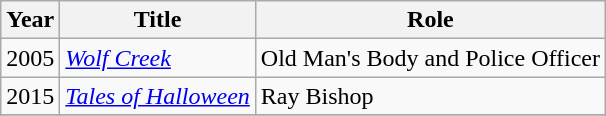<table class="wikitable">
<tr>
<th>Year</th>
<th>Title</th>
<th>Role</th>
</tr>
<tr>
<td>2005</td>
<td><em><a href='#'>Wolf Creek</a></em></td>
<td>Old Man's Body and Police Officer</td>
</tr>
<tr>
<td>2015</td>
<td><em><a href='#'>Tales of Halloween</a></em></td>
<td>Ray Bishop</td>
</tr>
<tr>
</tr>
</table>
